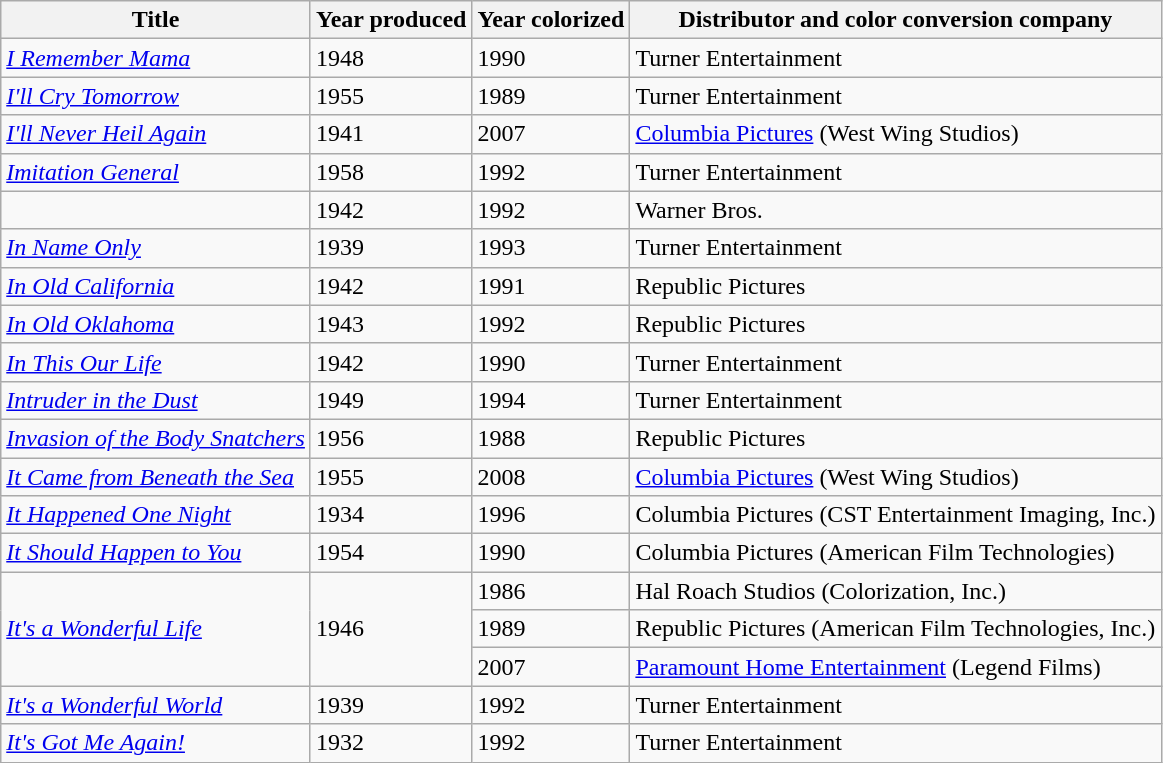<table class="wikitable sortable">
<tr>
<th>Title</th>
<th>Year produced</th>
<th>Year colorized</th>
<th>Distributor and color conversion company</th>
</tr>
<tr>
<td><em><a href='#'>I Remember Mama</a></em></td>
<td>1948</td>
<td>1990</td>
<td>Turner Entertainment</td>
</tr>
<tr>
<td><em><a href='#'>I'll Cry Tomorrow</a></em></td>
<td>1955</td>
<td>1989</td>
<td>Turner Entertainment</td>
</tr>
<tr>
<td><em><a href='#'>I'll Never Heil Again</a></em></td>
<td>1941</td>
<td>2007</td>
<td><a href='#'>Columbia Pictures</a> (West Wing Studios)</td>
</tr>
<tr>
<td><em><a href='#'>Imitation General</a></em></td>
<td>1958</td>
<td>1992</td>
<td>Turner Entertainment</td>
</tr>
<tr>
<td><em></em></td>
<td>1942</td>
<td>1992</td>
<td>Warner Bros.</td>
</tr>
<tr>
<td><em><a href='#'>In Name Only</a></em></td>
<td>1939</td>
<td>1993</td>
<td>Turner Entertainment</td>
</tr>
<tr>
<td><em><a href='#'>In Old California</a></em></td>
<td>1942</td>
<td>1991</td>
<td>Republic Pictures</td>
</tr>
<tr>
<td><em><a href='#'>In Old Oklahoma</a></em></td>
<td>1943</td>
<td>1992</td>
<td>Republic Pictures</td>
</tr>
<tr>
<td><em><a href='#'>In This Our Life</a></em></td>
<td>1942</td>
<td>1990</td>
<td>Turner Entertainment</td>
</tr>
<tr>
<td><em><a href='#'>Intruder in the Dust</a></em></td>
<td>1949</td>
<td>1994</td>
<td>Turner Entertainment</td>
</tr>
<tr>
<td><em><a href='#'>Invasion of the Body Snatchers</a></em></td>
<td>1956</td>
<td>1988</td>
<td>Republic Pictures</td>
</tr>
<tr>
<td><em><a href='#'>It Came from Beneath the Sea</a></em></td>
<td>1955</td>
<td>2008</td>
<td><a href='#'>Columbia Pictures</a> (West Wing Studios)</td>
</tr>
<tr>
<td><em><a href='#'>It Happened One Night</a></em></td>
<td>1934</td>
<td>1996</td>
<td>Columbia Pictures (CST Entertainment Imaging, Inc.)</td>
</tr>
<tr>
<td><em><a href='#'>It Should Happen to You</a></em></td>
<td>1954</td>
<td>1990</td>
<td>Columbia Pictures (American Film Technologies)</td>
</tr>
<tr>
<td rowspan="3"><em><a href='#'>It's a Wonderful Life</a></em></td>
<td rowspan="3">1946</td>
<td>1986</td>
<td>Hal Roach Studios (Colorization, Inc.)</td>
</tr>
<tr>
<td>1989</td>
<td>Republic Pictures (American Film Technologies, Inc.)</td>
</tr>
<tr>
<td>2007</td>
<td><a href='#'>Paramount Home Entertainment</a> (Legend Films)</td>
</tr>
<tr>
<td><em><a href='#'>It's a Wonderful World</a></em></td>
<td>1939</td>
<td>1992</td>
<td>Turner Entertainment</td>
</tr>
<tr>
<td><em><a href='#'>It's Got Me Again!</a></em></td>
<td>1932</td>
<td>1992</td>
<td>Turner Entertainment</td>
</tr>
</table>
